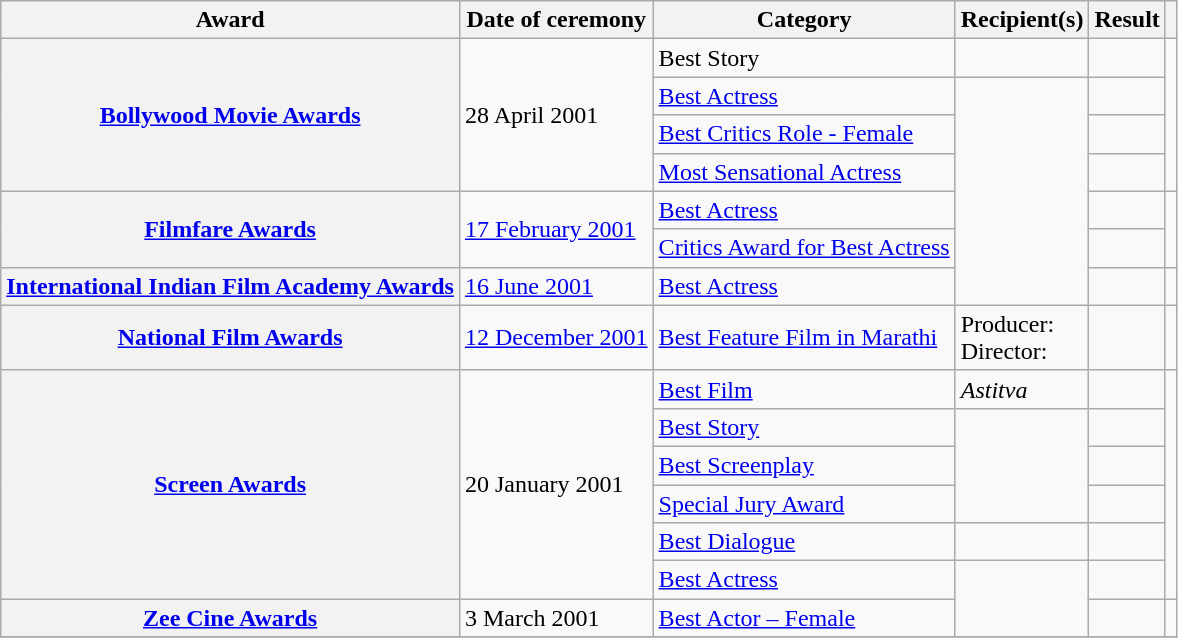<table class="wikitable plainrowheaders sortable">
<tr>
<th scope="col">Award</th>
<th scope="col">Date of ceremony</th>
<th scope="col">Category</th>
<th scope="col">Recipient(s)</th>
<th scope="col">Result</th>
<th scope="col" class="unsortable"></th>
</tr>
<tr>
<th scope="row" rowspan="4"><a href='#'>Bollywood Movie Awards</a></th>
<td rowspan="4">28 April 2001</td>
<td>Best Story</td>
<td></td>
<td></td>
<td style="text-align:center;" rowspan="4"></td>
</tr>
<tr>
<td><a href='#'>Best Actress</a></td>
<td rowspan="6"></td>
<td></td>
</tr>
<tr>
<td><a href='#'>Best Critics Role - Female</a></td>
<td></td>
</tr>
<tr>
<td><a href='#'>Most Sensational Actress</a></td>
<td></td>
</tr>
<tr>
<th scope="row" rowspan="2"><a href='#'>Filmfare Awards</a></th>
<td rowspan="2"><a href='#'>17 February 2001</a></td>
<td><a href='#'>Best Actress</a></td>
<td></td>
<td style="text-align:center;" rowspan="2"><br></td>
</tr>
<tr>
<td><a href='#'>Critics Award for Best Actress</a></td>
<td></td>
</tr>
<tr>
<th scope="row"><a href='#'>International Indian Film Academy Awards</a></th>
<td><a href='#'>16 June 2001</a></td>
<td><a href='#'>Best Actress</a></td>
<td></td>
<td style="text-align:center;"></td>
</tr>
<tr>
<th scope="row"><a href='#'>National Film Awards</a></th>
<td><a href='#'>	12 December 2001</a></td>
<td><a href='#'>Best Feature Film in Marathi</a></td>
<td>Producer: <br>Director: </td>
<td></td>
<td style="text-align:center;"></td>
</tr>
<tr>
<th scope="row" rowspan="6"><a href='#'>Screen Awards</a></th>
<td rowspan="6">20 January 2001</td>
<td><a href='#'>Best Film</a></td>
<td><em>Astitva</em></td>
<td></td>
<td style="text-align:center;" rowspan="6"><br><br></td>
</tr>
<tr>
<td><a href='#'>Best Story</a></td>
<td rowspan="3"></td>
<td></td>
</tr>
<tr>
<td><a href='#'>Best Screenplay</a></td>
<td></td>
</tr>
<tr>
<td><a href='#'>Special Jury Award</a></td>
<td></td>
</tr>
<tr>
<td><a href='#'>Best Dialogue</a></td>
<td></td>
<td></td>
</tr>
<tr>
<td><a href='#'>Best Actress</a></td>
<td rowspan="2"></td>
<td></td>
</tr>
<tr>
<th scope="row"><a href='#'>Zee Cine Awards</a></th>
<td>3 March 2001</td>
<td><a href='#'>Best Actor – Female</a></td>
<td></td>
<td style="text-align:center;"></td>
</tr>
<tr>
</tr>
</table>
